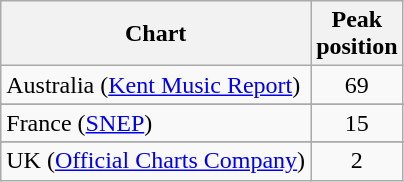<table class="wikitable sortable">
<tr>
<th>Chart</th>
<th>Peak<br>position</th>
</tr>
<tr>
<td>Australia (<a href='#'>Kent Music Report</a>)</td>
<td style="text-align:center;">69</td>
</tr>
<tr>
</tr>
<tr>
<td>France (<a href='#'>SNEP</a>)</td>
<td align="center">15</td>
</tr>
<tr>
</tr>
<tr>
</tr>
<tr>
</tr>
<tr>
<td>UK (<a href='#'>Official Charts Company</a>)</td>
<td align="center">2</td>
</tr>
</table>
